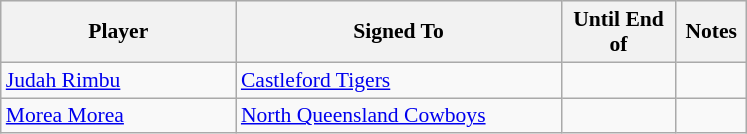<table class="wikitable" style="font-size:90%">
<tr style="background:#efefef;">
<th style="width:150px;">Player</th>
<th style="width:210px;">Signed To</th>
<th style="width:70px;">Until End of</th>
<th style="width:40px;">Notes</th>
</tr>
<tr>
<td><a href='#'>Judah Rimbu</a></td>
<td><a href='#'>Castleford Tigers</a></td>
<td></td>
<td></td>
</tr>
<tr>
<td><a href='#'>Morea Morea</a></td>
<td><a href='#'>North Queensland Cowboys</a></td>
<td></td>
<td></td>
</tr>
</table>
